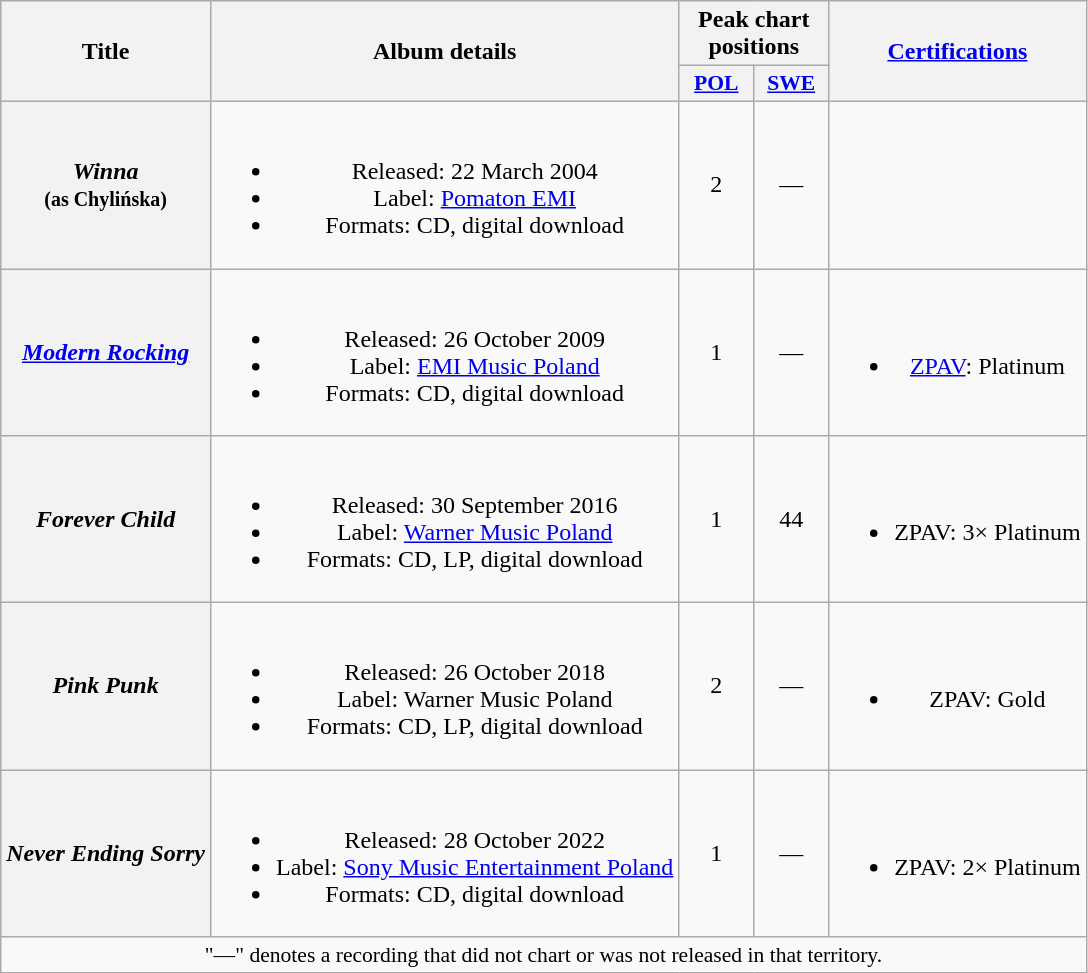<table class="wikitable plainrowheaders" style="text-align:center;">
<tr>
<th scope="col" rowspan="2">Title</th>
<th scope="col" rowspan="2">Album details</th>
<th scope="col" colspan="2">Peak chart positions</th>
<th scope="col" rowspan="2"><a href='#'>Certifications</a></th>
</tr>
<tr>
<th scope="col" style="width:3em;font-size:90%;"><a href='#'>POL</a><br></th>
<th scope="col" style="width:3em;font-size:90%;"><a href='#'>SWE</a><br></th>
</tr>
<tr>
<th scope="row"><em>Winna</em><br><small>(as Chylińska)</small></th>
<td><br><ul><li>Released: 22 March 2004</li><li>Label: <a href='#'>Pomaton EMI</a></li><li>Formats: CD, digital download</li></ul></td>
<td>2</td>
<td>—</td>
<td></td>
</tr>
<tr>
<th scope="row"><em><a href='#'>Modern Rocking</a></em></th>
<td><br><ul><li>Released: 26 October 2009</li><li>Label: <a href='#'>EMI Music Poland</a></li><li>Formats: CD, digital download</li></ul></td>
<td>1</td>
<td>—</td>
<td><br><ul><li><a href='#'>ZPAV</a>: Platinum</li></ul></td>
</tr>
<tr>
<th scope="row"><em>Forever Child</em></th>
<td><br><ul><li>Released: 30 September 2016</li><li>Label: <a href='#'>Warner Music Poland</a></li><li>Formats: CD, LP, digital download</li></ul></td>
<td>1</td>
<td>44</td>
<td><br><ul><li>ZPAV: 3× Platinum</li></ul></td>
</tr>
<tr>
<th scope="row"><em>Pink Punk</em></th>
<td><br><ul><li>Released: 26 October 2018</li><li>Label: Warner Music Poland</li><li>Formats: CD, LP, digital download</li></ul></td>
<td>2</td>
<td>—</td>
<td><br><ul><li>ZPAV: Gold</li></ul></td>
</tr>
<tr>
<th scope="row"><em>Never Ending Sorry</em></th>
<td><br><ul><li>Released: 28 October 2022</li><li>Label: <a href='#'>Sony Music Entertainment Poland</a></li><li>Formats: CD, digital download</li></ul></td>
<td>1</td>
<td>—</td>
<td><br><ul><li>ZPAV: 2× Platinum</li></ul></td>
</tr>
<tr>
<td colspan="5" style="font-size:90%">"—" denotes a recording that did not chart or was not released in that territory.</td>
</tr>
</table>
